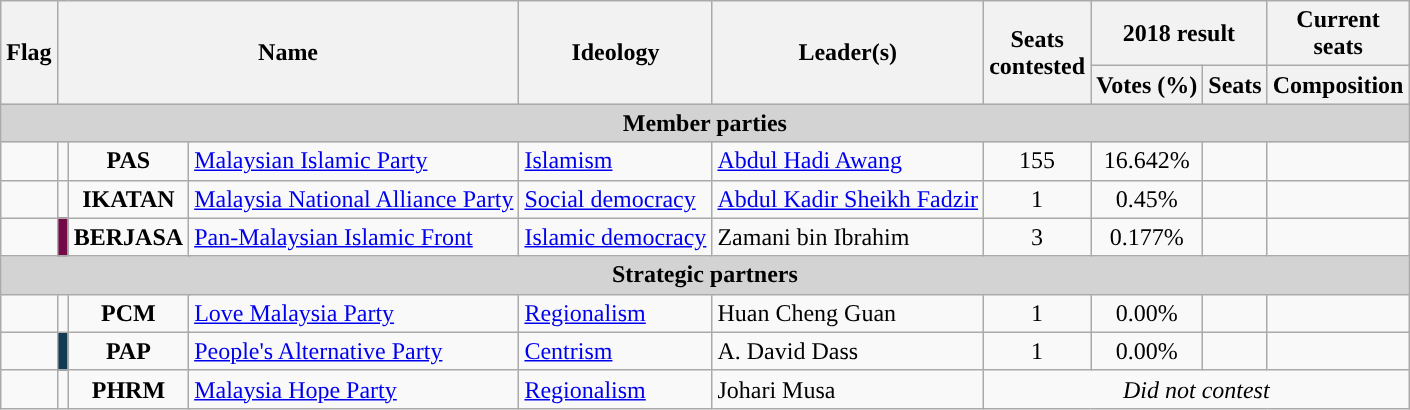<table class="wikitable">
<tr>
<th rowspan="2">Flag</th>
<th rowspan="2" colspan="4">Name</th>
<th rowspan="2">Ideology</th>
<th rowspan="2">Leader(s)</th>
<th rowspan="2">Seats<br>contested</th>
<th colspan="2">2018 result</th>
<th>Current<br>seats</th>
</tr>
<tr>
<th>Votes (%)</th>
<th>Seats</th>
<th>Composition</th>
</tr>
<tr>
<td colspan="11" align="center" style="background:lightgrey;"><strong>Member parties</strong></td>
</tr>
<tr>
<td></td>
<td style="background:"></td>
<td colspan="2" style="text-align:center;"><strong>PAS</strong></td>
<td><a href='#'>Malaysian Islamic Party</a><br></td>
<td><a href='#'>Islamism</a></td>
<td><a href='#'>Abdul Hadi Awang</a></td>
<td style="text-align:center;">155</td>
<td style="text-align:center;">16.642%</td>
<td></td>
<td></td>
</tr>
<tr>
<td></td>
<td style="background:"></td>
<td colspan="2" style="text-align:center;"><strong>IKATAN</strong></td>
<td><a href='#'>Malaysia National Alliance Party</a><br></td>
<td><a href='#'>Social democracy</a></td>
<td><a href='#'>Abdul Kadir Sheikh Fadzir</a></td>
<td style="text-align:center;">1</td>
<td style="text-align:center;">0.45%</td>
<td></td>
<td></td>
</tr>
<tr>
<td></td>
<td style="background:#730947;"></td>
<td colspan="2" style="text-align:center;"><strong>BERJASA</strong></td>
<td><a href='#'>Pan-Malaysian Islamic Front</a><br></td>
<td><a href='#'>Islamic democracy</a></td>
<td>Zamani bin Ibrahim</td>
<td style="text-align:center;">3</td>
<td style="text-align:center;">0.177%</td>
<td></td>
<td></td>
</tr>
<tr>
<td colspan=11 align=center style="background:lightgrey;"><strong>Strategic partners</strong></td>
</tr>
<tr>
<td></td>
<td style="background:"></td>
<td colspan="2" style="text-align:center;"><strong>PCM</strong></td>
<td><a href='#'>Love Malaysia Party</a><br></td>
<td><a href='#'>Regionalism</a></td>
<td>Huan Cheng Guan</td>
<td style="text-align:center;">1</td>
<td style="text-align:center;">0.00%</td>
<td></td>
<td></td>
</tr>
<tr>
<td></td>
<td style="background:#113B53;"></td>
<td colspan="2" style="text-align:center;"><strong>PAP</strong></td>
<td><a href='#'>People's Alternative Party</a><br></td>
<td><a href='#'>Centrism</a></td>
<td>A. David Dass</td>
<td style="text-align:center;">1</td>
<td style="text-align:center;">0.00%</td>
<td></td>
<td></td>
</tr>
<tr>
<td></td>
<td></td>
<td colspan="2" style="text-align:center;"><strong>PHRM</strong></td>
<td><a href='#'>Malaysia Hope Party</a><br></td>
<td><a href='#'>Regionalism</a></td>
<td>Johari Musa</td>
<td align=center colspan=4><em>Did not contest</em></td>
</tr>
</table>
